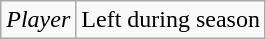<table class="wikitable">
<tr>
<td><em>Player</em></td>
<td>Left during season</td>
</tr>
</table>
